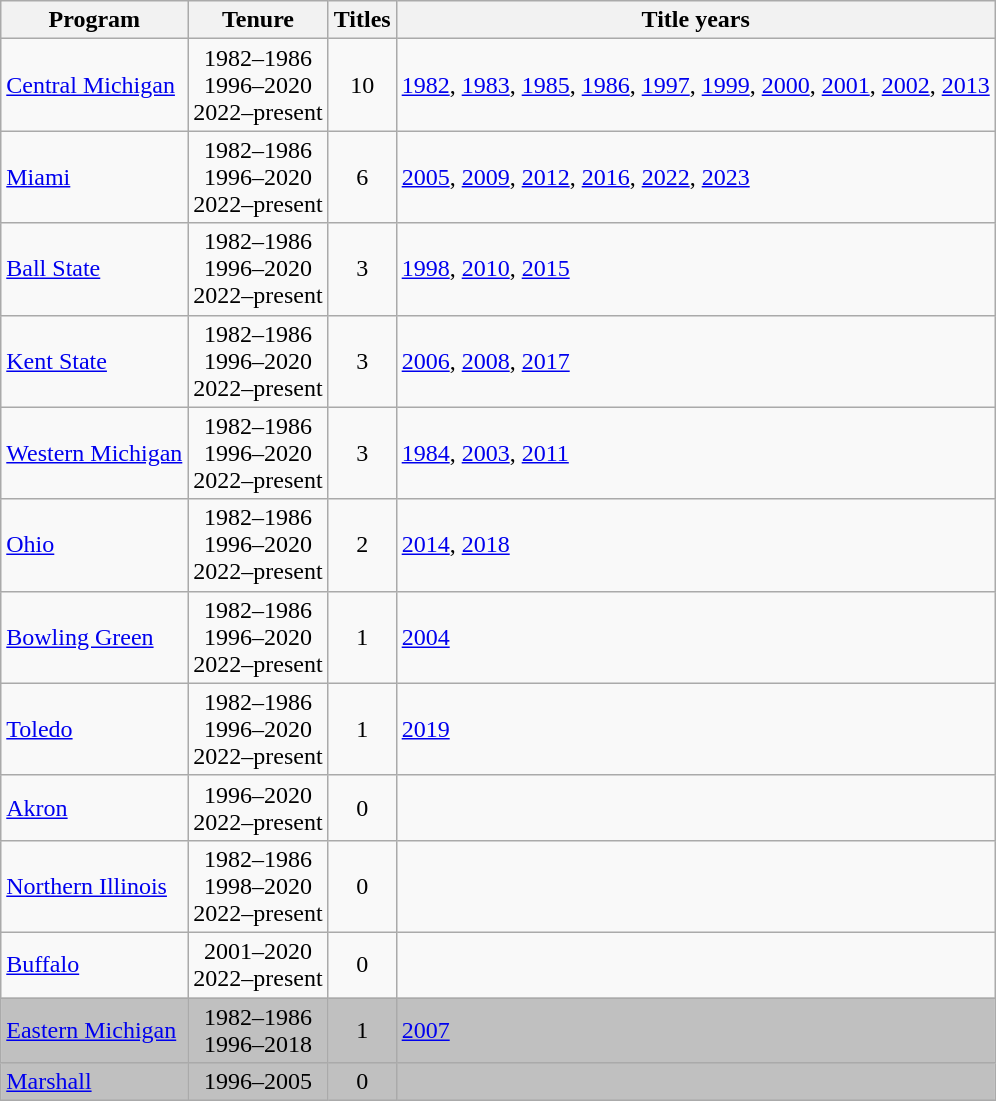<table class="wikitable sortable">
<tr>
<th>Program</th>
<th>Tenure</th>
<th>Titles</th>
<th>Title years</th>
</tr>
<tr>
<td><a href='#'>Central Michigan</a></td>
<td align=center>1982–1986<br>1996–2020<br>2022–present</td>
<td align=center>10</td>
<td><a href='#'>1982</a>, <a href='#'>1983</a>, <a href='#'>1985</a>, <a href='#'>1986</a>, <a href='#'>1997</a>, <a href='#'>1999</a>, <a href='#'>2000</a>,  <a href='#'>2001</a>, <a href='#'>2002</a>, <a href='#'>2013</a></td>
</tr>
<tr>
<td><a href='#'>Miami</a></td>
<td align=center>1982–1986<br>1996–2020<br>2022–present</td>
<td align=center>6</td>
<td><a href='#'>2005</a>, <a href='#'>2009</a>, <a href='#'>2012</a>, <a href='#'>2016</a>, <a href='#'>2022</a>, <a href='#'>2023</a></td>
</tr>
<tr>
<td><a href='#'>Ball State</a></td>
<td align=center>1982–1986<br>1996–2020<br>2022–present</td>
<td align=center>3</td>
<td><a href='#'>1998</a>, <a href='#'>2010</a>, <a href='#'>2015</a></td>
</tr>
<tr>
<td><a href='#'>Kent State</a></td>
<td align=center>1982–1986<br>1996–2020<br>2022–present</td>
<td align=center>3</td>
<td><a href='#'>2006</a>, <a href='#'>2008</a>, <a href='#'>2017</a></td>
</tr>
<tr>
<td><a href='#'>Western Michigan</a></td>
<td align=center>1982–1986<br>1996–2020<br>2022–present</td>
<td align=center>3</td>
<td><a href='#'>1984</a>, <a href='#'>2003</a>, <a href='#'>2011</a></td>
</tr>
<tr>
<td><a href='#'>Ohio</a></td>
<td align=center>1982–1986<br>1996–2020<br>2022–present</td>
<td align=center>2</td>
<td><a href='#'>2014</a>, <a href='#'>2018</a></td>
</tr>
<tr>
<td><a href='#'>Bowling Green</a></td>
<td align=center>1982–1986<br>1996–2020<br>2022–present</td>
<td align=center>1</td>
<td><a href='#'>2004</a></td>
</tr>
<tr>
<td><a href='#'>Toledo</a></td>
<td align=center>1982–1986<br>1996–2020<br>2022–present</td>
<td align=center>1</td>
<td><a href='#'>2019</a></td>
</tr>
<tr>
<td><a href='#'>Akron</a></td>
<td align=center>1996–2020<br>2022–present</td>
<td align=center>0</td>
<td></td>
</tr>
<tr>
<td><a href='#'>Northern Illinois</a></td>
<td align=center>1982–1986<br>1998–2020<br>2022–present</td>
<td align=center>0</td>
<td></td>
</tr>
<tr>
<td><a href='#'>Buffalo</a></td>
<td align=center>2001–2020<br>2022–present</td>
<td align=center>0</td>
<td></td>
</tr>
<tr style="background: silver">
<td><a href='#'>Eastern Michigan</a></td>
<td align=center>1982–1986<br>1996–2018</td>
<td align=center>1</td>
<td><a href='#'>2007</a></td>
</tr>
<tr style="background: silver">
<td><a href='#'>Marshall</a></td>
<td align=center>1996–2005</td>
<td align=center>0</td>
<td></td>
</tr>
</table>
